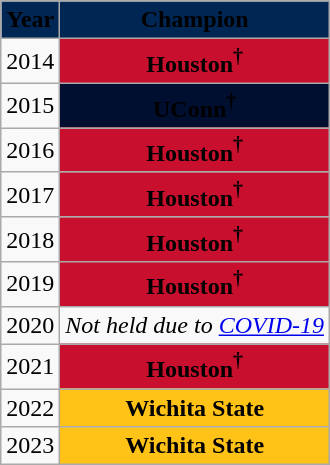<table class="wikitable" style="text-align: center;">
<tr>
<th style="background:#002654;"><span>Year</span></th>
<th style="background:#002654;"><span>Champion</span></th>
</tr>
<tr>
<td>2014</td>
<td style="background:#c8102e;"><span><strong>Houston<sup>†</sup></strong></span></td>
</tr>
<tr>
<td>2015</td>
<td style="background:#000e2f;"><span><strong>UConn<sup>†</sup></strong></span></td>
</tr>
<tr>
<td>2016</td>
<td style="background:#c8102e;"><span><strong>Houston<sup>†</sup></strong></span></td>
</tr>
<tr>
<td>2017</td>
<td style="background:#c8102e;"><span><strong>Houston<sup>†</sup></strong></span></td>
</tr>
<tr>
<td>2018</td>
<td style="background:#c8102e;"><span><strong>Houston<sup>†</sup></strong></span></td>
</tr>
<tr>
<td>2019</td>
<td style="background:#c8102e;"><span><strong>Houston<sup>†</sup></strong></span></td>
</tr>
<tr>
<td>2020</td>
<td><em>Not held due to <a href='#'>COVID-19</a></em></td>
</tr>
<tr>
<td>2021</td>
<td style="background:#c8102e;"><span><strong>Houston<sup>†</sup></strong></span></td>
</tr>
<tr>
<td>2022</td>
<td style="background:#ffc217;"><span><strong>Wichita State</strong></span></td>
</tr>
<tr>
<td>2023</td>
<td style="background:#ffc217;"><span><strong>Wichita State</strong></span></td>
</tr>
</table>
